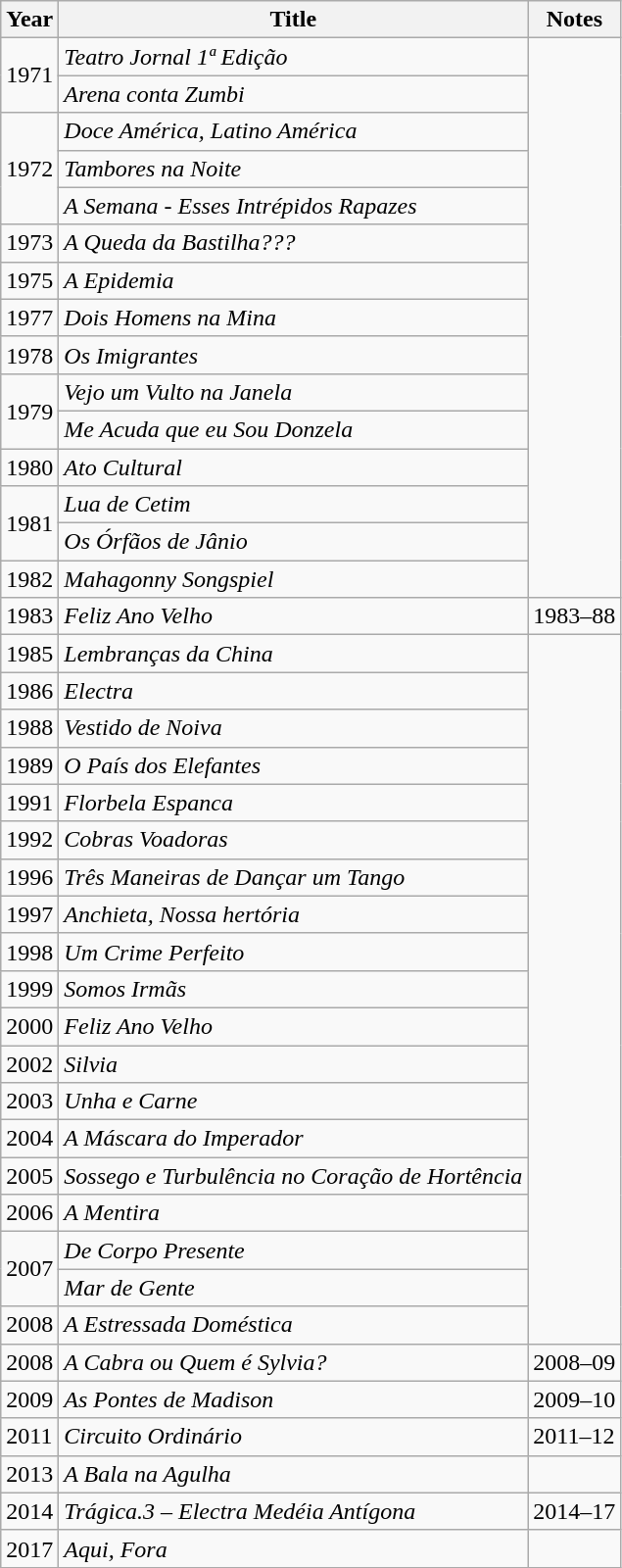<table class="wikitable">
<tr>
<th>Year</th>
<th>Title</th>
<th>Notes</th>
</tr>
<tr>
<td rowspan=2>1971</td>
<td><em>Teatro Jornal 1ª Edição</em></td>
</tr>
<tr>
<td><em>Arena conta Zumbi</em></td>
</tr>
<tr>
<td rowspan=3>1972</td>
<td><em>Doce América, Latino América</em></td>
</tr>
<tr>
<td><em>Tambores na Noite</em></td>
</tr>
<tr>
<td><em>A Semana - Esses Intrépidos Rapazes</em></td>
</tr>
<tr>
<td>1973</td>
<td><em>A Queda da Bastilha???</em></td>
</tr>
<tr>
<td>1975</td>
<td><em>A Epidemia</em></td>
</tr>
<tr>
<td>1977</td>
<td><em>Dois Homens na Mina</em></td>
</tr>
<tr>
<td>1978</td>
<td><em>Os Imigrantes</em></td>
</tr>
<tr>
<td rowspan=2>1979</td>
<td><em>Vejo um Vulto na Janela</em></td>
</tr>
<tr>
<td><em>Me Acuda que eu Sou Donzela</em></td>
</tr>
<tr>
<td>1980</td>
<td><em>Ato Cultural</em></td>
</tr>
<tr>
<td rowspan=2>1981</td>
<td><em>Lua de Cetim</em></td>
</tr>
<tr>
<td><em>Os Órfãos de Jânio</em></td>
</tr>
<tr>
<td>1982</td>
<td><em>Mahagonny Songspiel</em></td>
</tr>
<tr>
<td>1983</td>
<td><em>Feliz Ano Velho</em></td>
<td>1983–88</td>
</tr>
<tr>
<td>1985</td>
<td><em>Lembranças da China</em></td>
</tr>
<tr>
<td>1986</td>
<td><em>Electra</em></td>
</tr>
<tr>
<td>1988</td>
<td><em>Vestido de Noiva</em></td>
</tr>
<tr>
<td>1989</td>
<td><em>O País dos Elefantes</em></td>
</tr>
<tr>
<td>1991</td>
<td><em>Florbela Espanca</em></td>
</tr>
<tr>
<td>1992</td>
<td><em>Cobras Voadoras</em></td>
</tr>
<tr>
<td>1996</td>
<td><em>Três Maneiras de Dançar um Tango</em></td>
</tr>
<tr>
<td>1997</td>
<td><em>Anchieta, Nossa hertória</em></td>
</tr>
<tr>
<td>1998</td>
<td><em>Um Crime Perfeito</em></td>
</tr>
<tr>
<td>1999</td>
<td><em>Somos Irmãs</em></td>
</tr>
<tr>
<td>2000</td>
<td><em>Feliz Ano Velho</em></td>
</tr>
<tr>
<td>2002</td>
<td><em>Silvia</em></td>
</tr>
<tr>
<td>2003</td>
<td><em>Unha e Carne</em></td>
</tr>
<tr>
<td>2004</td>
<td><em>A Máscara do Imperador</em></td>
</tr>
<tr>
<td>2005</td>
<td><em>Sossego e Turbulência no Coração de Hortência</em></td>
</tr>
<tr>
<td>2006</td>
<td><em>A Mentira</em></td>
</tr>
<tr>
<td rowspan=2>2007</td>
<td><em>De Corpo Presente</em></td>
</tr>
<tr>
<td><em>Mar de Gente</em></td>
</tr>
<tr>
<td>2008</td>
<td><em>A Estressada Doméstica</em></td>
</tr>
<tr>
<td>2008</td>
<td><em>A Cabra ou Quem é Sylvia?</em></td>
<td>2008–09</td>
</tr>
<tr>
<td>2009</td>
<td><em>As Pontes de Madison</em></td>
<td>2009–10</td>
</tr>
<tr>
<td>2011</td>
<td><em>Circuito Ordinário</em></td>
<td>2011–12</td>
</tr>
<tr>
<td>2013</td>
<td><em>A Bala na Agulha</em></td>
</tr>
<tr>
<td>2014</td>
<td><em>Trágica.3 – Electra Medéia Antígona</em></td>
<td>2014–17</td>
</tr>
<tr>
<td>2017</td>
<td><em>Aqui, Fora</em></td>
</tr>
</table>
